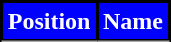<table class="wikitable sortable">
<tr>
<th style="background:#0000FF; color:#FFFFFF; border:2px solid #000;" scope="col">Position</th>
<th style="background:#0000FF; color:#FFFFFF; border:2px solid #000;" scope="col">Name</th>
</tr>
<tr>
</tr>
</table>
